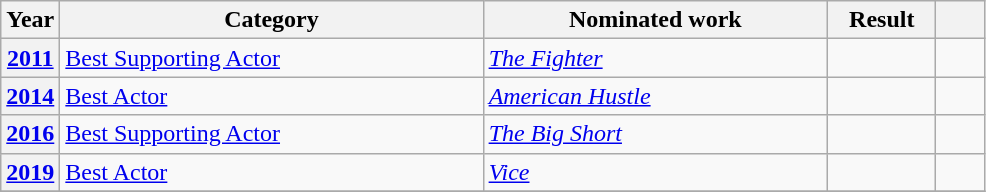<table class="wikitable sortable">
<tr>
<th style="width:6%;" scope="col">Year</th>
<th style="width:43%;" scope="col">Category</th>
<th style="width:35%;" scope="col">Nominated work</th>
<th style="width:11%;" scope="col">Result</th>
<th style="width:5%;" scope="col" class="unsortable"></th>
</tr>
<tr>
<th scope="row" style="text-align:center;"><a href='#'>2011</a></th>
<td><a href='#'>Best Supporting Actor</a></td>
<td><em><a href='#'>The Fighter</a></em></td>
<td></td>
<td style="text-align:center;"></td>
</tr>
<tr>
<th scope="row" style="text-align:center;"><a href='#'>2014</a></th>
<td><a href='#'>Best Actor</a></td>
<td><em><a href='#'>American Hustle</a></em></td>
<td></td>
<td style="text-align:center;"></td>
</tr>
<tr>
<th scope="row" style="text-align:center;"><a href='#'>2016</a></th>
<td><a href='#'>Best Supporting Actor</a></td>
<td><em><a href='#'>The Big Short</a></em></td>
<td></td>
<td style="text-align:center;"></td>
</tr>
<tr>
<th scope="row" style="text-align:center;"><a href='#'>2019</a></th>
<td><a href='#'>Best Actor</a></td>
<td><em><a href='#'>Vice</a></em></td>
<td></td>
<td style="text-align:center;"></td>
</tr>
<tr>
</tr>
</table>
